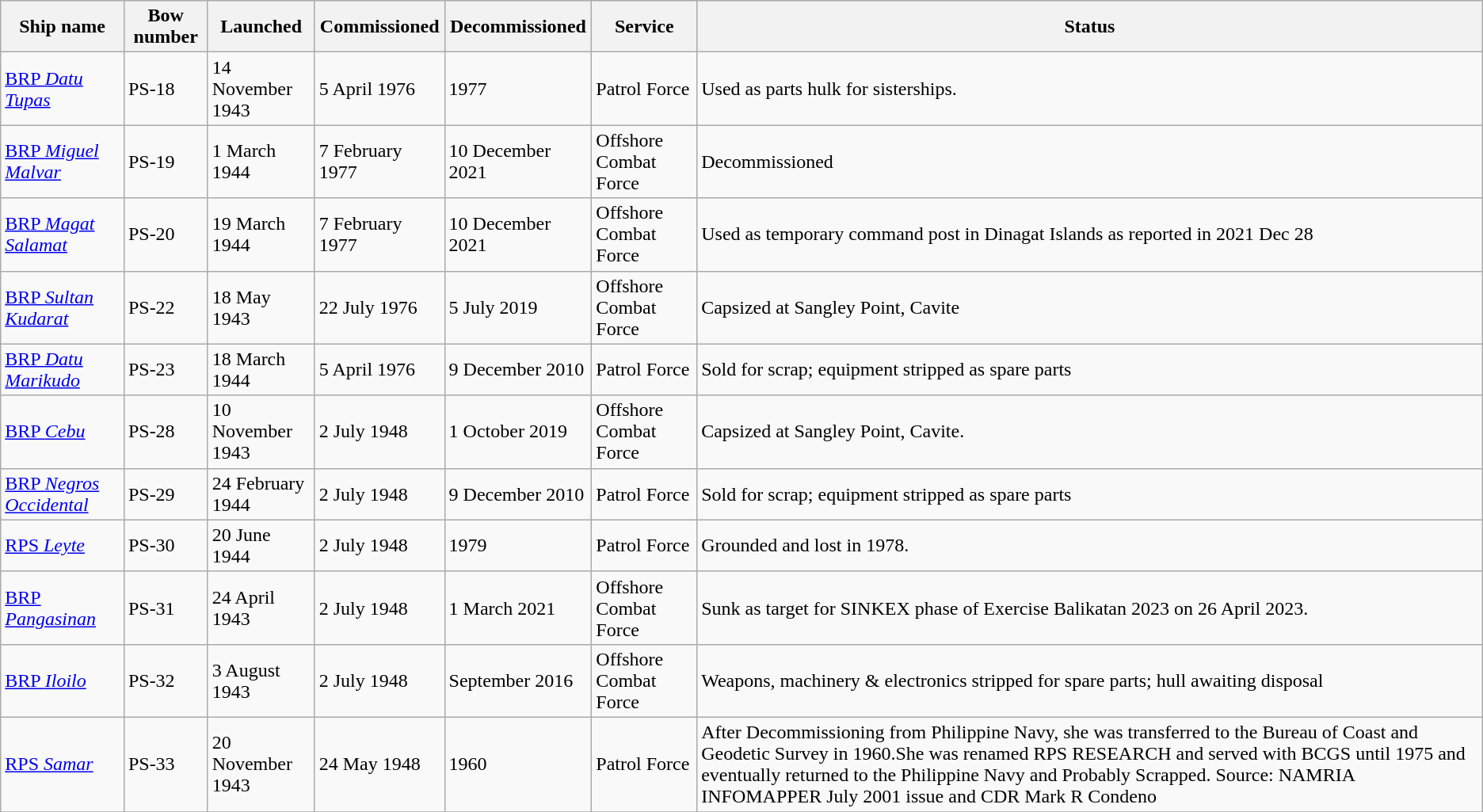<table class="wikitable">
<tr>
<th>Ship name</th>
<th>Bow number</th>
<th>Launched</th>
<th>Commissioned</th>
<th>Decommissioned</th>
<th>Service</th>
<th>Status</th>
</tr>
<tr>
<td><a href='#'>BRP <em>Datu Tupas</em></a></td>
<td>PS-18 </td>
<td>14 November 1943</td>
<td>5 April 1976</td>
<td>1977</td>
<td>Patrol Force</td>
<td>Used as parts hulk for sisterships.</td>
</tr>
<tr>
<td><a href='#'>BRP <em>Miguel Malvar</em></a></td>
<td>PS-19</td>
<td>1 March 1944</td>
<td>7 February 1977</td>
<td>10 December 2021</td>
<td>Offshore Combat Force</td>
<td>Decommissioned</td>
</tr>
<tr>
<td><a href='#'>BRP <em>Magat Salamat</em></a></td>
<td>PS-20 </td>
<td>19 March 1944</td>
<td>7 February 1977</td>
<td>10 December 2021</td>
<td>Offshore Combat Force</td>
<td>Used as temporary command post in Dinagat Islands as reported in 2021 Dec 28</td>
</tr>
<tr>
<td><a href='#'>BRP <em>Sultan Kudarat</em></a></td>
<td>PS-22</td>
<td>18 May 1943</td>
<td>22 July 1976</td>
<td>5 July 2019 </td>
<td>Offshore Combat Force</td>
<td>Capsized at Sangley Point, Cavite</td>
</tr>
<tr>
<td><a href='#'>BRP <em>Datu Marikudo</em></a></td>
<td>PS-23</td>
<td>18 March 1944</td>
<td>5 April 1976</td>
<td>9 December 2010 </td>
<td>Patrol Force</td>
<td>Sold for scrap; equipment stripped as spare parts</td>
</tr>
<tr>
<td><a href='#'>BRP <em>Cebu</em></a></td>
<td>PS-28</td>
<td>10 November 1943</td>
<td>2 July 1948</td>
<td>1 October 2019</td>
<td>Offshore Combat Force</td>
<td>Capsized at Sangley Point, Cavite.</td>
</tr>
<tr>
<td><a href='#'>BRP <em>Negros Occidental</em></a></td>
<td>PS-29</td>
<td>24 February 1944</td>
<td>2 July 1948</td>
<td>9 December 2010 </td>
<td>Patrol Force</td>
<td>Sold for scrap; equipment stripped as spare parts</td>
</tr>
<tr>
<td><a href='#'>RPS <em>Leyte</em></a></td>
<td>PS-30</td>
<td>20 June 1944</td>
<td>2 July 1948</td>
<td>1979</td>
<td>Patrol Force</td>
<td>Grounded and lost in 1978.</td>
</tr>
<tr>
<td><a href='#'>BRP <em>Pangasinan</em></a></td>
<td>PS-31</td>
<td>24 April 1943</td>
<td>2 July 1948</td>
<td>1 March 2021</td>
<td>Offshore Combat Force</td>
<td>Sunk as target for SINKEX phase of Exercise Balikatan 2023 on 26 April 2023.</td>
</tr>
<tr>
<td><a href='#'>BRP <em>Iloilo</em></a></td>
<td>PS-32</td>
<td>3 August 1943</td>
<td>2 July 1948</td>
<td>September 2016 </td>
<td>Offshore Combat Force</td>
<td>Weapons, machinery & electronics stripped for spare parts; hull awaiting disposal</td>
</tr>
<tr>
<td><a href='#'>RPS <em>Samar</em></a></td>
<td>PS-33 </td>
<td>20 November 1943</td>
<td>24 May 1948</td>
<td>1960</td>
<td>Patrol Force</td>
<td>After Decommissioning from Philippine Navy, she was transferred to the Bureau of Coast and Geodetic Survey in 1960.She was renamed RPS RESEARCH and served with BCGS until 1975 and eventually returned to the Philippine Navy and Probably Scrapped. Source: NAMRIA INFOMAPPER July 2001 issue and CDR Mark R Condeno</td>
</tr>
<tr>
</tr>
</table>
